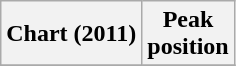<table class="wikitable sortable plainrowheaders" style="text-align:center">
<tr>
<th scope="col">Chart (2011)</th>
<th scope="col">Peak<br>position</th>
</tr>
<tr>
</tr>
</table>
